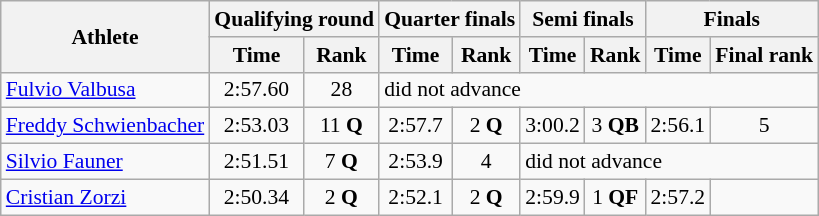<table class="wikitable" style="font-size:90%">
<tr>
<th rowspan="2">Athlete</th>
<th colspan="2">Qualifying round</th>
<th colspan="2">Quarter finals</th>
<th colspan="2">Semi finals</th>
<th colspan="2">Finals</th>
</tr>
<tr>
<th>Time</th>
<th>Rank</th>
<th>Time</th>
<th>Rank</th>
<th>Time</th>
<th>Rank</th>
<th>Time</th>
<th>Final rank</th>
</tr>
<tr>
<td><a href='#'>Fulvio Valbusa</a></td>
<td align="center">2:57.60</td>
<td align="center">28</td>
<td colspan="6">did not advance</td>
</tr>
<tr>
<td><a href='#'>Freddy Schwienbacher</a></td>
<td align="center">2:53.03</td>
<td align="center">11 <strong>Q</strong></td>
<td align="center">2:57.7</td>
<td align="center">2 <strong>Q</strong></td>
<td align="center">3:00.2</td>
<td align="center">3 <strong>QB</strong></td>
<td align="center">2:56.1</td>
<td align="center">5</td>
</tr>
<tr>
<td><a href='#'>Silvio Fauner</a></td>
<td align="center">2:51.51</td>
<td align="center">7 <strong>Q</strong></td>
<td align="center">2:53.9</td>
<td align="center">4</td>
<td colspan="4">did not advance</td>
</tr>
<tr>
<td><a href='#'>Cristian Zorzi</a></td>
<td align="center">2:50.34</td>
<td align="center">2 <strong>Q</strong></td>
<td align="center">2:52.1</td>
<td align="center">2 <strong>Q</strong></td>
<td align="center">2:59.9</td>
<td align="center">1 <strong>QF</strong></td>
<td align="center">2:57.2</td>
<td align="center"></td>
</tr>
</table>
